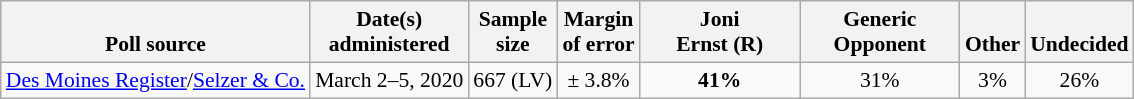<table class="wikitable" style="font-size:90%;text-align:center;">
<tr valign=bottom>
<th>Poll source</th>
<th>Date(s)<br>administered</th>
<th>Sample<br>size</th>
<th>Margin<br>of error</th>
<th style="width:100px;">Joni<br>Ernst (R)</th>
<th style="width:100px;">Generic<br>Opponent</th>
<th>Other</th>
<th>Undecided</th>
</tr>
<tr>
<td style="text-align:left;"><a href='#'>Des Moines Register</a>/<a href='#'>Selzer & Co.</a></td>
<td>March 2–5, 2020</td>
<td>667 (LV)</td>
<td>± 3.8%</td>
<td><strong>41%</strong></td>
<td>31%</td>
<td>3%</td>
<td>26%</td>
</tr>
</table>
